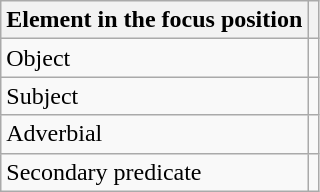<table class="wikitable">
<tr>
<th>Element in the focus position</th>
<th></th>
</tr>
<tr>
<td>Object</td>
<td></td>
</tr>
<tr>
<td>Subject</td>
<td></td>
</tr>
<tr>
<td>Adverbial</td>
<td></td>
</tr>
<tr>
<td>Secondary predicate</td>
<td></td>
</tr>
</table>
